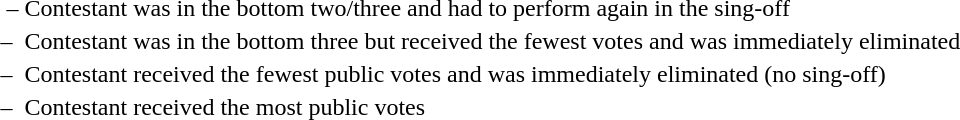<table>
<tr>
<td> –</td>
<td>Contestant was in the bottom two/three and had to perform again in the sing-off</td>
</tr>
<tr>
<td> –</td>
<td>Contestant was in the bottom three but received the fewest votes and was immediately eliminated</td>
</tr>
<tr>
<td> –</td>
<td>Contestant received the fewest public votes and was immediately eliminated (no sing-off)</td>
</tr>
<tr>
<td> –</td>
<td>Contestant received the most public votes</td>
</tr>
</table>
